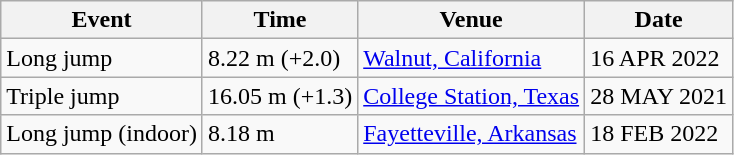<table class="wikitable">
<tr>
<th>Event</th>
<th>Time</th>
<th>Venue</th>
<th>Date</th>
</tr>
<tr>
<td>Long jump</td>
<td>8.22 m (+2.0)</td>
<td><a href='#'>Walnut, California</a></td>
<td>16 APR 2022</td>
</tr>
<tr>
<td>Triple jump</td>
<td>16.05 m (+1.3)</td>
<td><a href='#'>College Station, Texas</a></td>
<td>28 MAY 2021</td>
</tr>
<tr>
<td>Long jump (indoor)</td>
<td>8.18 m</td>
<td><a href='#'>Fayetteville, Arkansas</a></td>
<td>18 FEB 2022</td>
</tr>
</table>
